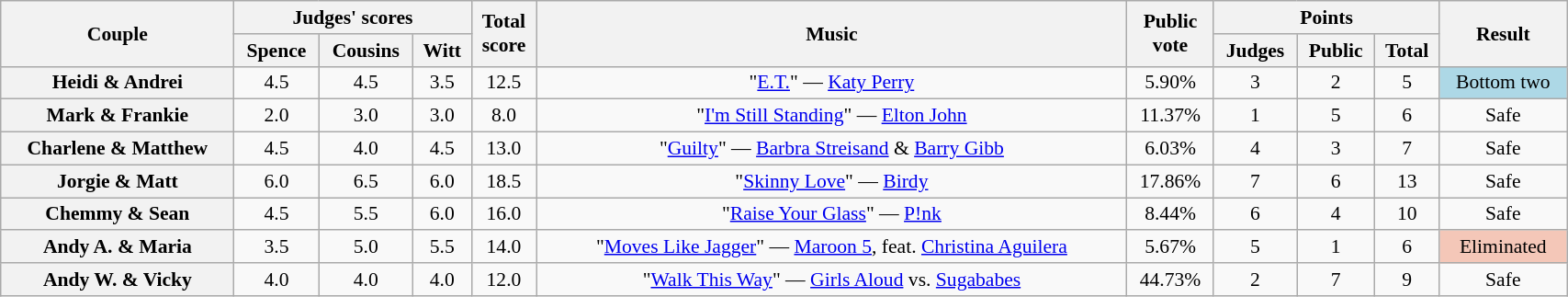<table class="wikitable sortable" style="text-align:center; font-size:90%; width:90%">
<tr>
<th scope="col" rowspan=2>Couple</th>
<th scope="col" colspan=3 class="unsortable">Judges' scores</th>
<th scope="col" rowspan=2>Total<br>score</th>
<th scope="col" rowspan=2 class="unsortable">Music</th>
<th scope="col" rowspan=2>Public<br>vote</th>
<th scope="col" colspan=3 class="unsortable">Points</th>
<th scope="col" rowspan=2 class="unsortable">Result</th>
</tr>
<tr>
<th class="unsortable">Spence</th>
<th class="unsortable">Cousins</th>
<th class="unsortable">Witt</th>
<th class="unsortable">Judges</th>
<th class="unsortable">Public</th>
<th>Total</th>
</tr>
<tr>
<th scope="row">Heidi & Andrei</th>
<td>4.5</td>
<td>4.5</td>
<td>3.5</td>
<td>12.5</td>
<td>"<a href='#'>E.T.</a>" — <a href='#'>Katy Perry</a></td>
<td>5.90%</td>
<td>3</td>
<td>2</td>
<td>5</td>
<td bgcolor=lightblue>Bottom two</td>
</tr>
<tr>
<th scope="row">Mark & Frankie</th>
<td>2.0</td>
<td>3.0</td>
<td>3.0</td>
<td>8.0</td>
<td>"<a href='#'>I'm Still Standing</a>" — <a href='#'>Elton John</a></td>
<td>11.37%</td>
<td>1</td>
<td>5</td>
<td>6</td>
<td>Safe</td>
</tr>
<tr>
<th scope="row">Charlene & Matthew</th>
<td>4.5</td>
<td>4.0</td>
<td>4.5</td>
<td>13.0</td>
<td>"<a href='#'>Guilty</a>" — <a href='#'>Barbra Streisand</a> & <a href='#'>Barry Gibb</a></td>
<td>6.03%</td>
<td>4</td>
<td>3</td>
<td>7</td>
<td>Safe</td>
</tr>
<tr>
<th scope="row">Jorgie & Matt</th>
<td>6.0</td>
<td>6.5</td>
<td>6.0</td>
<td>18.5</td>
<td>"<a href='#'>Skinny Love</a>" — <a href='#'>Birdy</a></td>
<td>17.86%</td>
<td>7</td>
<td>6</td>
<td>13</td>
<td>Safe</td>
</tr>
<tr>
<th scope="row">Chemmy & Sean</th>
<td>4.5</td>
<td>5.5</td>
<td>6.0</td>
<td>16.0</td>
<td>"<a href='#'>Raise Your Glass</a>" — <a href='#'>P!nk</a></td>
<td>8.44%</td>
<td>6</td>
<td>4</td>
<td>10</td>
<td>Safe</td>
</tr>
<tr>
<th scope="row">Andy A. & Maria</th>
<td>3.5</td>
<td>5.0</td>
<td>5.5</td>
<td>14.0</td>
<td>"<a href='#'>Moves Like Jagger</a>" — <a href='#'>Maroon 5</a>, feat. <a href='#'>Christina Aguilera</a></td>
<td>5.67%</td>
<td>5</td>
<td>1</td>
<td>6</td>
<td bgcolor="f4c7b8">Eliminated</td>
</tr>
<tr>
<th scope="row">Andy W. & Vicky</th>
<td>4.0</td>
<td>4.0</td>
<td>4.0</td>
<td>12.0</td>
<td>"<a href='#'>Walk This Way</a>" — <a href='#'>Girls Aloud</a> vs. <a href='#'>Sugababes</a></td>
<td>44.73%</td>
<td>2</td>
<td>7</td>
<td>9</td>
<td>Safe</td>
</tr>
</table>
